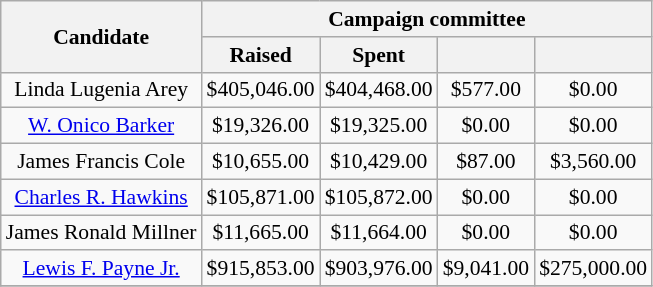<table class="wikitable sortable" style="font-size:90%;text-align:center;">
<tr>
<th rowspan="2">Candidate</th>
<th colspan="7">Campaign committee</th>
</tr>
<tr>
<th>Raised</th>
<th>Spent</th>
<th data-sort-type=currency></th>
<th></th>
</tr>
<tr>
<td>Linda Lugenia Arey</td>
<td>$405,046.00</td>
<td>$404,468.00</td>
<td>$577.00</td>
<td>$0.00</td>
</tr>
<tr>
<td><a href='#'>W. Onico Barker</a></td>
<td>$19,326.00</td>
<td>$19,325.00</td>
<td>$0.00</td>
<td>$0.00</td>
</tr>
<tr>
<td>James Francis Cole</td>
<td>$10,655.00</td>
<td>$10,429.00</td>
<td>$87.00</td>
<td>$3,560.00</td>
</tr>
<tr>
<td><a href='#'>Charles R. Hawkins</a></td>
<td>$105,871.00</td>
<td>$105,872.00</td>
<td>$0.00</td>
<td>$0.00</td>
</tr>
<tr>
<td>James Ronald Millner</td>
<td>$11,665.00</td>
<td>$11,664.00</td>
<td>$0.00</td>
<td>$0.00</td>
</tr>
<tr>
<td><a href='#'>Lewis F. Payne Jr.</a></td>
<td>$915,853.00</td>
<td>$903,976.00</td>
<td>$9,041.00</td>
<td>$275,000.00</td>
</tr>
<tr>
</tr>
</table>
